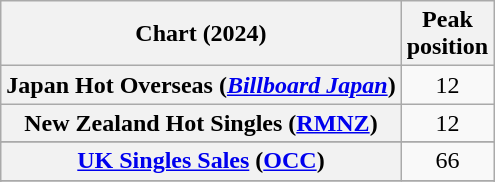<table class="wikitable sortable plainrowheaders" style="text-align:center">
<tr>
<th scope="col">Chart (2024)</th>
<th scope="col">Peak<br>position</th>
</tr>
<tr>
<th scope="row">Japan Hot Overseas (<em><a href='#'>Billboard Japan</a></em>)</th>
<td>12</td>
</tr>
<tr>
<th scope="row">New Zealand Hot Singles (<a href='#'>RMNZ</a>)</th>
<td>12</td>
</tr>
<tr>
</tr>
<tr>
<th scope="row"><a href='#'>UK Singles Sales</a> (<a href='#'>OCC</a>)</th>
<td>66</td>
</tr>
<tr>
</tr>
<tr>
</tr>
</table>
